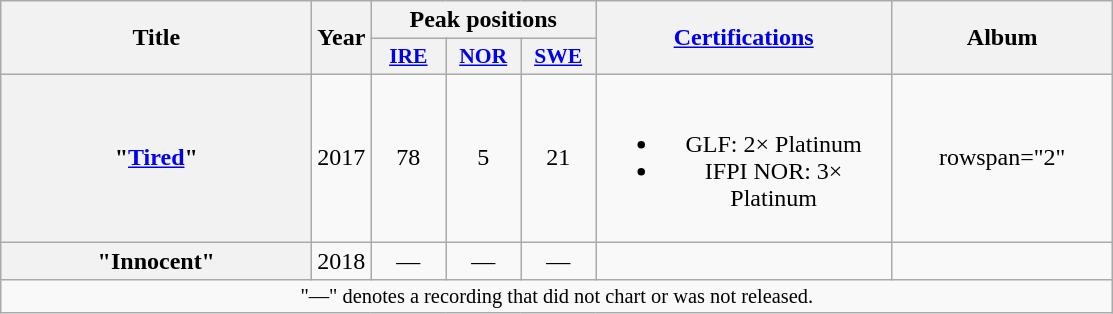<table class="wikitable plainrowheaders" style="text-align:center;">
<tr>
<th rowspan="2" width="200">Title</th>
<th rowspan="2" width="10">Year</th>
<th colspan="3" width="20">Peak positions</th>
<th rowspan="2" align="center" width="190"><a href='#'>Certifications</a></th>
<th rowspan="2" width="140">Album</th>
</tr>
<tr>
<th scope="col" style="width:3em;font-size:90%;"><a href='#'>IRE</a><br></th>
<th scope="col" style="width:3em;font-size:90%;"><a href='#'>NOR</a><br></th>
<th scope="col" style="width:3em;font-size:90%;"><a href='#'>SWE</a><br></th>
</tr>
<tr>
<th scope="row">"<a href='#'>Tired</a>"<br></th>
<td>2017</td>
<td>78</td>
<td>5<br></td>
<td>21<br></td>
<td><br><ul><li>GLF: 2× Platinum</li><li>IFPI NOR: 3× Platinum</li></ul></td>
<td>rowspan="2" </td>
</tr>
<tr>
<th scope="row">"Innocent"<br></th>
<td>2018</td>
<td>—</td>
<td>—</td>
<td>—</td>
<td></td>
</tr>
<tr>
<td colspan="7" style="font-size:85%">"—" denotes a recording that did not chart or was not released.</td>
</tr>
</table>
